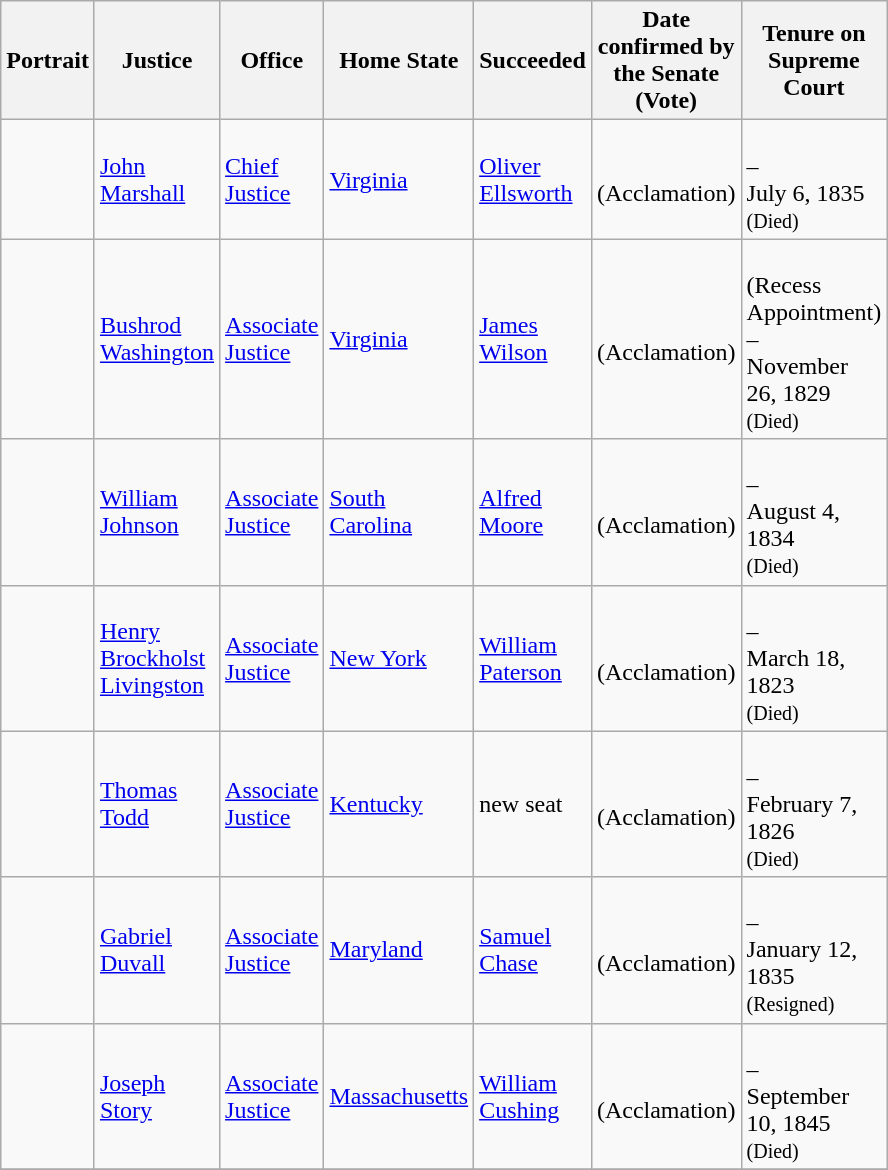<table class="wikitable sortable">
<tr>
<th scope="col" style="width: 10px;">Portrait</th>
<th scope="col" style="width: 10px;">Justice</th>
<th scope="col" style="width: 10px;">Office</th>
<th scope="col" style="width: 10px;">Home State</th>
<th scope="col" style="width: 10px;">Succeeded</th>
<th scope="col" style="width: 10px;">Date confirmed by the Senate<br>(Vote)</th>
<th scope="col" style="width: 10px;">Tenure on Supreme Court</th>
</tr>
<tr>
<td></td>
<td><a href='#'>John Marshall</a></td>
<td><a href='#'>Chief Justice</a></td>
<td><a href='#'>Virginia</a></td>
<td><a href='#'>Oliver Ellsworth</a></td>
<td><br>(Acclamation)</td>
<td><br>–<br>July 6, 1835<br><small>(Died)</small></td>
</tr>
<tr>
<td></td>
<td><a href='#'>Bushrod Washington</a><br></td>
<td><a href='#'>Associate Justice</a></td>
<td><a href='#'>Virginia</a></td>
<td><a href='#'>James Wilson</a></td>
<td><br>(Acclamation)</td>
<td><br>(Recess Appointment)<br>–<br>November 26, 1829<br><small>(Died)</small></td>
</tr>
<tr>
<td></td>
<td><a href='#'>William Johnson</a><br></td>
<td><a href='#'>Associate Justice</a></td>
<td><a href='#'>South Carolina</a></td>
<td><a href='#'>Alfred Moore</a></td>
<td><br>(Acclamation)</td>
<td><br>–<br>August 4, 1834<br><small>(Died)</small></td>
</tr>
<tr>
<td></td>
<td><a href='#'>Henry Brockholst Livingston</a><br></td>
<td><a href='#'>Associate Justice</a></td>
<td><a href='#'>New York</a></td>
<td><a href='#'>William Paterson</a></td>
<td><br>(Acclamation)</td>
<td><br>–<br>March 18, 1823<br><small>(Died)</small></td>
</tr>
<tr>
<td></td>
<td><a href='#'>Thomas Todd</a><br></td>
<td><a href='#'>Associate Justice</a></td>
<td><a href='#'>Kentucky</a></td>
<td>new seat</td>
<td><br>(Acclamation)</td>
<td><br>–<br>February 7, 1826<br><small>(Died)</small></td>
</tr>
<tr>
<td></td>
<td><a href='#'>Gabriel Duvall</a><br></td>
<td><a href='#'>Associate Justice</a></td>
<td><a href='#'>Maryland</a></td>
<td><a href='#'>Samuel Chase</a></td>
<td><br>(Acclamation)</td>
<td><br>–<br>January 12, 1835<br><small>(Resigned)</small></td>
</tr>
<tr>
<td></td>
<td><a href='#'>Joseph Story</a><br></td>
<td><a href='#'>Associate Justice</a></td>
<td><a href='#'>Massachusetts</a></td>
<td><a href='#'>William Cushing</a></td>
<td><br>(Acclamation)</td>
<td><br>–<br>September 10, 1845<br><small>(Died)</small></td>
</tr>
<tr>
</tr>
</table>
